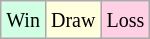<table class="wikitable">
<tr>
<td style="background:#d0ffe3;"><small>Win</small></td>
<td style="background:#ffffdd;"><small>Draw</small></td>
<td style="background:#ffd0e3;"><small>Loss</small></td>
</tr>
</table>
